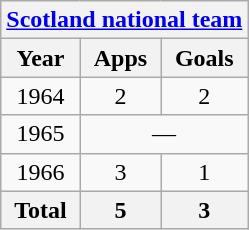<table class="wikitable" style="text-align:center">
<tr>
<th colspan=3><a href='#'>Scotland national team</a></th>
</tr>
<tr>
<th>Year</th>
<th>Apps</th>
<th>Goals</th>
</tr>
<tr>
<td>1964</td>
<td>2</td>
<td>2</td>
</tr>
<tr>
<td>1965</td>
<td colspan=2>—</td>
</tr>
<tr>
<td>1966</td>
<td>3</td>
<td>1</td>
</tr>
<tr>
<th>Total</th>
<th>5</th>
<th>3</th>
</tr>
</table>
